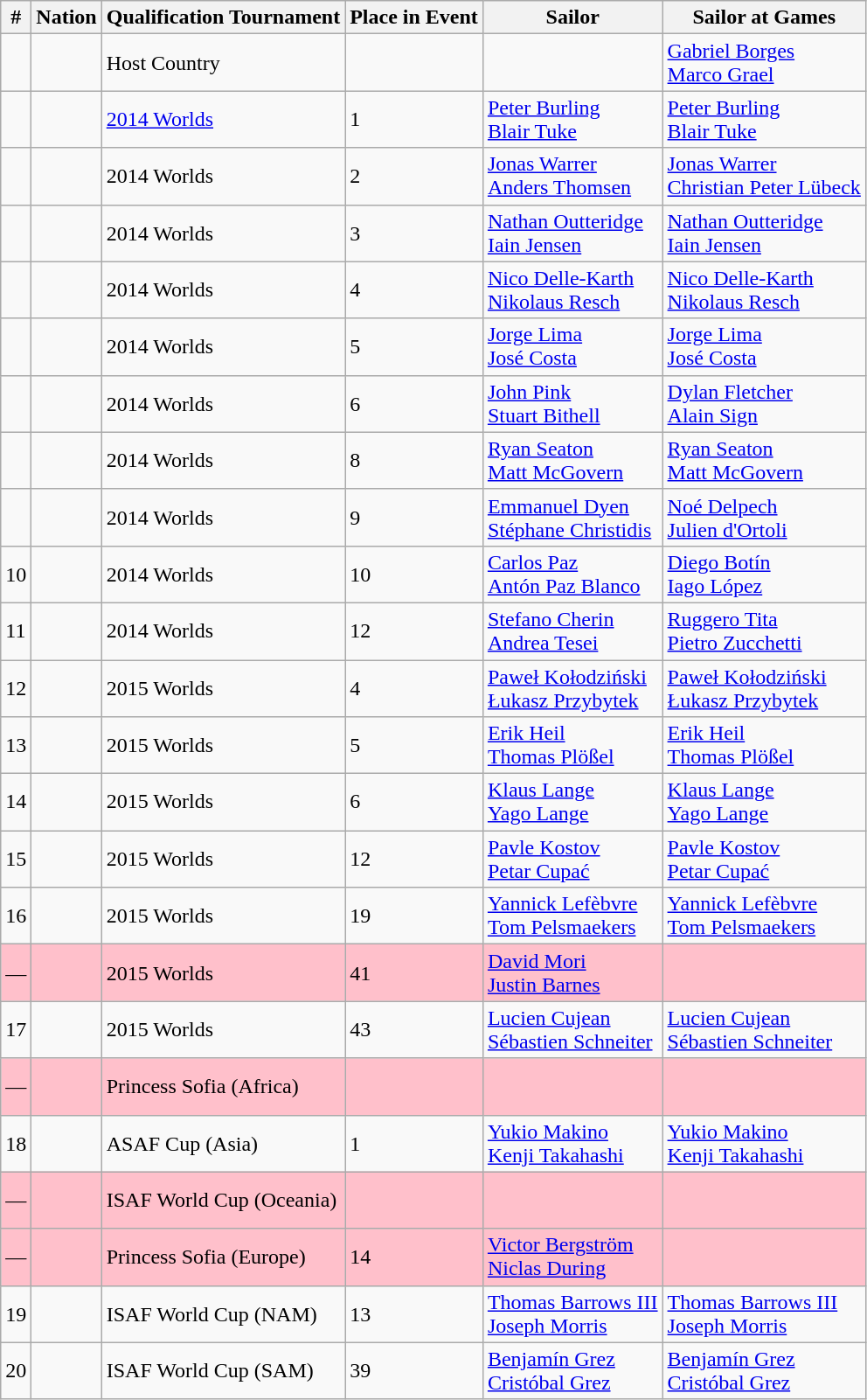<table class="sortable wikitable">
<tr>
<th>#</th>
<th>Nation</th>
<th>Qualification Tournament</th>
<th>Place in Event</th>
<th>Sailor</th>
<th>Sailor at Games</th>
</tr>
<tr>
<td></td>
<td></td>
<td>Host Country</td>
<td></td>
<td></td>
<td><a href='#'>Gabriel Borges</a><br><a href='#'>Marco Grael</a></td>
</tr>
<tr>
<td></td>
<td></td>
<td><a href='#'>2014 Worlds</a></td>
<td>1</td>
<td><a href='#'>Peter Burling</a><br><a href='#'>Blair Tuke</a></td>
<td><a href='#'>Peter Burling</a><br><a href='#'>Blair Tuke</a></td>
</tr>
<tr>
<td></td>
<td></td>
<td>2014 Worlds</td>
<td>2</td>
<td><a href='#'>Jonas Warrer</a><br><a href='#'>Anders Thomsen</a></td>
<td><a href='#'>Jonas Warrer</a><br><a href='#'>Christian Peter Lübeck</a></td>
</tr>
<tr>
<td></td>
<td></td>
<td>2014 Worlds</td>
<td>3</td>
<td><a href='#'>Nathan Outteridge</a><br><a href='#'>Iain Jensen</a></td>
<td><a href='#'>Nathan Outteridge</a><br><a href='#'>Iain Jensen</a></td>
</tr>
<tr>
<td></td>
<td></td>
<td>2014 Worlds</td>
<td>4</td>
<td><a href='#'>Nico Delle-Karth</a><br><a href='#'>Nikolaus Resch</a></td>
<td><a href='#'>Nico Delle-Karth</a><br><a href='#'>Nikolaus Resch</a></td>
</tr>
<tr>
<td></td>
<td></td>
<td>2014 Worlds</td>
<td>5</td>
<td><a href='#'>Jorge Lima</a><br><a href='#'>José Costa</a></td>
<td><a href='#'>Jorge Lima</a><br><a href='#'>José Costa</a></td>
</tr>
<tr>
<td></td>
<td></td>
<td>2014 Worlds</td>
<td>6</td>
<td><a href='#'>John Pink</a><br><a href='#'>Stuart Bithell</a></td>
<td><a href='#'>Dylan Fletcher</a><br><a href='#'>Alain Sign</a></td>
</tr>
<tr>
<td></td>
<td></td>
<td>2014 Worlds</td>
<td>8</td>
<td><a href='#'>Ryan Seaton</a><br><a href='#'>Matt McGovern</a></td>
<td><a href='#'>Ryan Seaton</a><br><a href='#'>Matt McGovern</a></td>
</tr>
<tr>
<td></td>
<td></td>
<td>2014 Worlds</td>
<td>9</td>
<td><a href='#'>Emmanuel Dyen</a><br><a href='#'>Stéphane Christidis</a></td>
<td><a href='#'>Noé Delpech</a><br><a href='#'>Julien d'Ortoli</a></td>
</tr>
<tr>
<td>10</td>
<td></td>
<td>2014 Worlds</td>
<td>10</td>
<td><a href='#'>Carlos Paz</a><br><a href='#'>Antón Paz Blanco</a></td>
<td><a href='#'>Diego Botín</a><br><a href='#'>Iago López</a></td>
</tr>
<tr>
<td>11</td>
<td></td>
<td>2014 Worlds</td>
<td>12</td>
<td><a href='#'>Stefano Cherin</a><br><a href='#'>Andrea Tesei</a></td>
<td><a href='#'>Ruggero Tita</a><br><a href='#'>Pietro Zucchetti</a></td>
</tr>
<tr>
<td>12</td>
<td></td>
<td>2015 Worlds</td>
<td>4</td>
<td><a href='#'>Paweł Kołodziński</a><br><a href='#'>Łukasz Przybytek</a></td>
<td><a href='#'>Paweł Kołodziński</a><br><a href='#'>Łukasz Przybytek</a></td>
</tr>
<tr>
<td>13</td>
<td></td>
<td>2015 Worlds</td>
<td>5</td>
<td><a href='#'>Erik Heil</a><br><a href='#'>Thomas Plößel</a></td>
<td><a href='#'>Erik Heil</a><br><a href='#'>Thomas Plößel</a></td>
</tr>
<tr>
<td>14</td>
<td></td>
<td>2015 Worlds</td>
<td>6</td>
<td><a href='#'>Klaus Lange</a><br><a href='#'>Yago Lange</a></td>
<td><a href='#'>Klaus Lange</a><br><a href='#'>Yago Lange</a></td>
</tr>
<tr>
<td>15</td>
<td></td>
<td>2015 Worlds</td>
<td>12</td>
<td><a href='#'>Pavle Kostov</a><br><a href='#'>Petar Cupać</a></td>
<td><a href='#'>Pavle Kostov</a><br><a href='#'>Petar Cupać</a></td>
</tr>
<tr>
<td>16</td>
<td></td>
<td>2015 Worlds</td>
<td>19</td>
<td><a href='#'>Yannick Lefèbvre</a><br><a href='#'>Tom Pelsmaekers</a></td>
<td><a href='#'>Yannick Lefèbvre</a><br><a href='#'>Tom Pelsmaekers</a></td>
</tr>
<tr style="background:pink;">
<td>—</td>
<td></td>
<td>2015 Worlds</td>
<td>41</td>
<td><a href='#'>David Mori</a><br><a href='#'>Justin Barnes</a></td>
<td> <br> </td>
</tr>
<tr>
<td>17</td>
<td></td>
<td>2015 Worlds</td>
<td>43</td>
<td><a href='#'>Lucien Cujean</a><br><a href='#'>Sébastien Schneiter</a></td>
<td><a href='#'>Lucien Cujean</a><br><a href='#'>Sébastien Schneiter</a></td>
</tr>
<tr style="background:pink;">
<td>—</td>
<td></td>
<td>Princess Sofia (Africa)</td>
<td></td>
<td> <br> </td>
<td></td>
</tr>
<tr>
<td>18</td>
<td></td>
<td>ASAF Cup (Asia)</td>
<td>1</td>
<td><a href='#'>Yukio Makino</a><br><a href='#'>Kenji Takahashi</a></td>
<td><a href='#'>Yukio Makino</a><br><a href='#'>Kenji Takahashi</a></td>
</tr>
<tr style="background:pink;">
<td>—</td>
<td></td>
<td>ISAF World Cup (Oceania)</td>
<td></td>
<td> <br> </td>
<td></td>
</tr>
<tr style="background:pink;">
<td>—</td>
<td></td>
<td>Princess Sofia (Europe)</td>
<td>14</td>
<td><a href='#'>Victor Bergström</a><br><a href='#'>Niclas During</a></td>
<td></td>
</tr>
<tr>
<td>19</td>
<td></td>
<td>ISAF World Cup (NAM)</td>
<td>13</td>
<td><a href='#'>Thomas Barrows III</a><br><a href='#'>Joseph Morris</a></td>
<td><a href='#'>Thomas Barrows III</a><br><a href='#'>Joseph Morris</a></td>
</tr>
<tr>
<td>20</td>
<td></td>
<td>ISAF World Cup (SAM)</td>
<td>39</td>
<td><a href='#'>Benjamín Grez</a><br><a href='#'>Cristóbal Grez</a></td>
<td><a href='#'>Benjamín Grez</a><br><a href='#'>Cristóbal Grez</a></td>
</tr>
</table>
